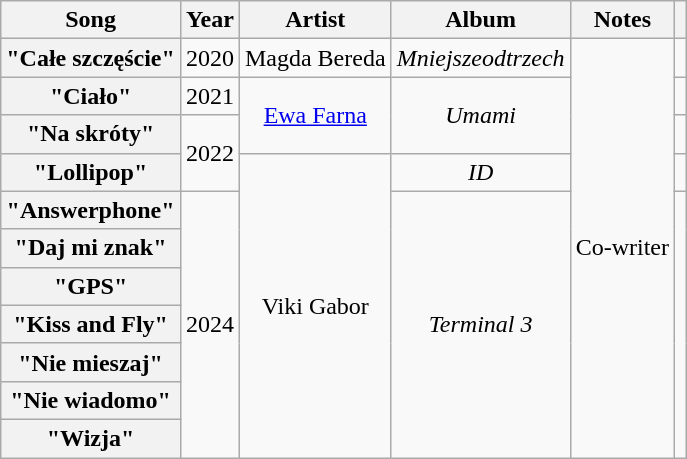<table class="wikitable plainrowheaders" style="text-align:center;">
<tr>
<th scope="col">Song</th>
<th scope="col">Year</th>
<th scope="col">Artist</th>
<th scope="col">Album</th>
<th scope="col">Notes</th>
<th scope="col"></th>
</tr>
<tr>
<th scope="row">"Całe szczęście"</th>
<td>2020</td>
<td>Magda Bereda</td>
<td><em>Mniejszeodtrzech</em></td>
<td rowspan="11">Co-writer</td>
<td></td>
</tr>
<tr>
<th scope="row">"Ciało"</th>
<td>2021</td>
<td rowspan="2"><a href='#'>Ewa Farna</a></td>
<td rowspan="2"><em>Umami</em><br></td>
<td></td>
</tr>
<tr>
<th scope="row">"Na skróty"</th>
<td rowspan="2">2022</td>
<td></td>
</tr>
<tr>
<th scope="row">"Lollipop"</th>
<td rowspan="8">Viki Gabor</td>
<td><em>ID</em></td>
<td></td>
</tr>
<tr>
<th scope="row">"Answerphone"</th>
<td rowspan="7">2024</td>
<td rowspan="7"><em>Terminal 3</em></td>
<td rowspan="7"></td>
</tr>
<tr>
<th scope="row">"Daj mi znak"</th>
</tr>
<tr>
<th scope="row">"GPS"</th>
</tr>
<tr>
<th scope="row">"Kiss and Fly"</th>
</tr>
<tr>
<th scope="row">"Nie mieszaj"</th>
</tr>
<tr>
<th scope="row">"Nie wiadomo"</th>
</tr>
<tr>
<th scope="row">"Wizja"</th>
</tr>
</table>
